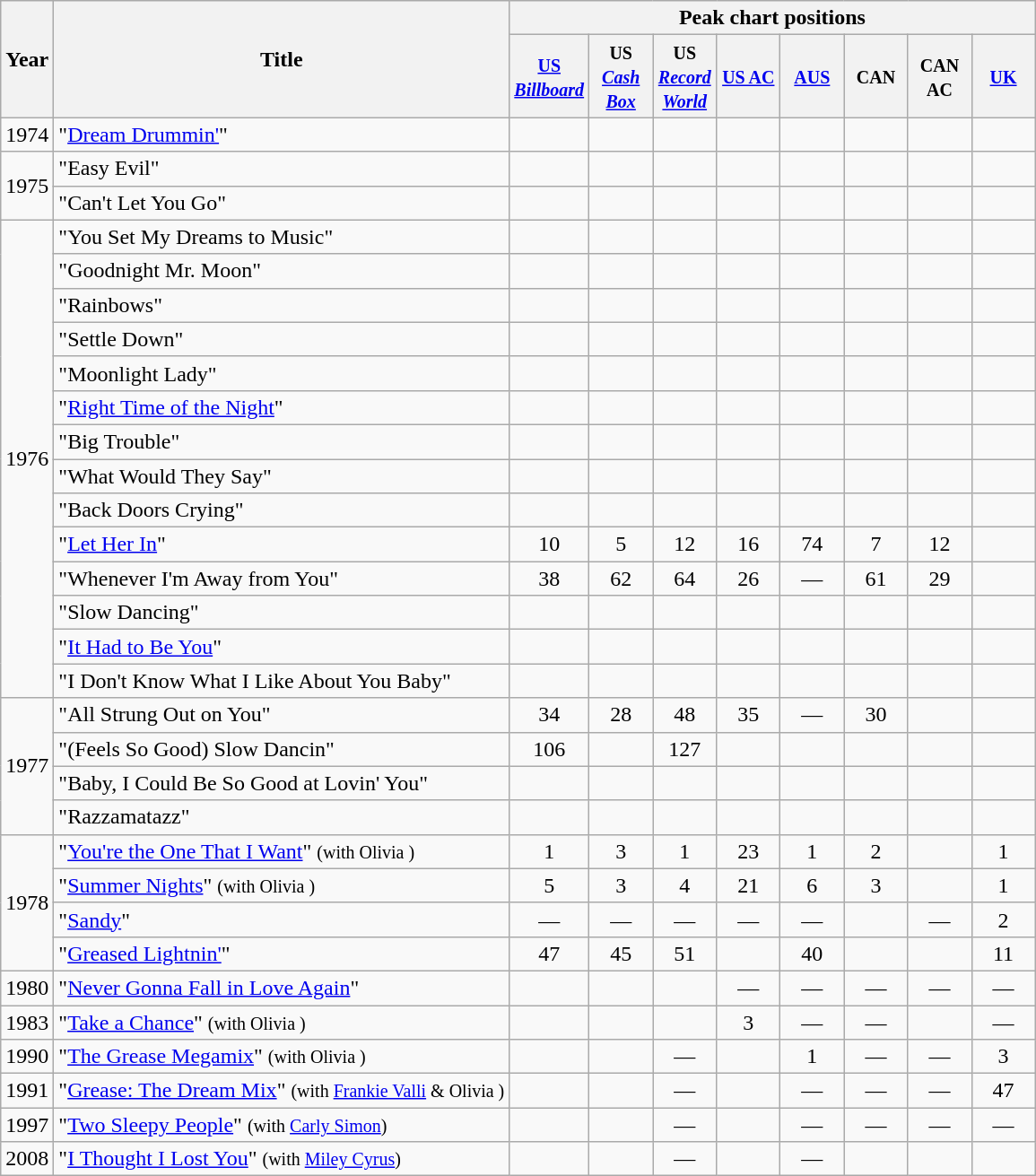<table class="wikitable" style="text-align:center;">
<tr>
<th rowspan="2">Year</th>
<th rowspan="2">Title</th>
<th colspan="8">Peak chart positions</th>
</tr>
<tr>
<th style="width:40px;"><small><a href='#'>US <em>Billboard</em></a></small><br></th>
<th style="width:40px;"><small>US <em><a href='#'>Cash Box</a></em></small></th>
<th style="width:40px;"><small>US <em><a href='#'>Record World</a></em></small></th>
<th style="width:40px;"><small><a href='#'>US AC</a></small><br></th>
<th style="width:40px;"><small><a href='#'>AUS</a></small><br></th>
<th style="width:40px;"><small>CAN</small></th>
<th style="width:40px;"><small>CAN AC</small></th>
<th style="width:40px;"><small><a href='#'>UK</a></small><br></th>
</tr>
<tr>
<td>1974</td>
<td style="text-align:left;">"<a href='#'>Dream Drummin'</a>"</td>
<td></td>
<td></td>
<td></td>
<td></td>
<td></td>
<td></td>
<td></td>
<td></td>
</tr>
<tr>
<td rowspan="2">1975</td>
<td style="text-align:left;">"Easy Evil"</td>
<td></td>
<td></td>
<td></td>
<td></td>
<td></td>
<td></td>
<td></td>
<td></td>
</tr>
<tr>
<td style="text-align:left;">"Can't Let You Go"</td>
<td></td>
<td></td>
<td></td>
<td></td>
<td></td>
<td></td>
<td></td>
<td></td>
</tr>
<tr>
<td rowspan="14">1976</td>
<td style="text-align:left;">"You Set My Dreams to Music"</td>
<td></td>
<td></td>
<td></td>
<td></td>
<td></td>
<td></td>
<td></td>
<td></td>
</tr>
<tr>
<td style="text-align:left;">"Goodnight Mr. Moon"</td>
<td></td>
<td></td>
<td></td>
<td></td>
<td></td>
<td></td>
<td></td>
<td></td>
</tr>
<tr>
<td style="text-align:left;">"Rainbows"</td>
<td></td>
<td></td>
<td></td>
<td></td>
<td></td>
<td></td>
<td></td>
<td></td>
</tr>
<tr>
<td style="text-align:left;">"Settle Down"</td>
<td></td>
<td></td>
<td></td>
<td></td>
<td></td>
<td></td>
<td></td>
<td></td>
</tr>
<tr>
<td style="text-align:left;">"Moonlight Lady"</td>
<td></td>
<td></td>
<td></td>
<td></td>
<td></td>
<td></td>
<td></td>
<td></td>
</tr>
<tr>
<td style="text-align:left;">"<a href='#'>Right Time of the Night</a>"</td>
<td></td>
<td></td>
<td></td>
<td></td>
<td></td>
<td></td>
<td></td>
<td></td>
</tr>
<tr>
<td style="text-align:left;">"Big Trouble"</td>
<td></td>
<td></td>
<td></td>
<td></td>
<td></td>
<td></td>
<td></td>
<td></td>
</tr>
<tr>
<td style="text-align:left;">"What Would They Say"</td>
<td></td>
<td></td>
<td></td>
<td></td>
<td></td>
<td></td>
<td></td>
<td></td>
</tr>
<tr>
<td style="text-align:left;">"Back Doors Crying"</td>
<td></td>
<td></td>
<td></td>
<td></td>
<td></td>
<td></td>
<td></td>
<td></td>
</tr>
<tr>
<td style="text-align:left;">"<a href='#'>Let Her In</a>"</td>
<td>10</td>
<td>5</td>
<td>12</td>
<td>16</td>
<td>74</td>
<td>7</td>
<td>12</td>
<td></td>
</tr>
<tr>
<td style="text-align:left;">"Whenever I'm Away from You"</td>
<td>38</td>
<td>62</td>
<td>64</td>
<td>26</td>
<td>—</td>
<td>61</td>
<td>29</td>
<td></td>
</tr>
<tr>
<td style="text-align:left;">"Slow Dancing"</td>
<td></td>
<td></td>
<td></td>
<td></td>
<td></td>
<td></td>
<td></td>
<td></td>
</tr>
<tr>
<td style="text-align:left;">"<a href='#'>It Had to Be You</a>"</td>
<td></td>
<td></td>
<td></td>
<td></td>
<td></td>
<td></td>
<td></td>
<td></td>
</tr>
<tr>
<td style="text-align:left;">"I Don't Know What I Like About You Baby"</td>
<td></td>
<td></td>
<td></td>
<td></td>
<td></td>
<td></td>
<td></td>
<td></td>
</tr>
<tr>
<td rowspan="4">1977</td>
<td style="text-align:left;">"All Strung Out on You"</td>
<td>34</td>
<td>28</td>
<td>48</td>
<td>35</td>
<td>—</td>
<td>30</td>
<td></td>
<td></td>
</tr>
<tr>
<td style="text-align:left;">"(Feels So Good) Slow Dancin"</td>
<td>106</td>
<td></td>
<td>127</td>
<td></td>
<td></td>
<td></td>
<td></td>
<td></td>
</tr>
<tr>
<td style="text-align:left;">"Baby, I Could Be So Good at Lovin' You"</td>
<td></td>
<td></td>
<td></td>
<td></td>
<td></td>
<td></td>
<td></td>
<td></td>
</tr>
<tr>
<td style="text-align:left;">"Razzamatazz"</td>
<td></td>
<td></td>
<td></td>
<td></td>
<td></td>
<td></td>
<td></td>
<td></td>
</tr>
<tr>
<td rowspan="4">1978</td>
<td style="text-align:left;">"<a href='#'>You're the One That I Want</a>" <small>(with Olivia )</small></td>
<td>1</td>
<td>3</td>
<td>1</td>
<td>23</td>
<td>1</td>
<td>2</td>
<td></td>
<td>1</td>
</tr>
<tr>
<td style="text-align:left;">"<a href='#'>Summer Nights</a>" <small>(with Olivia )</small></td>
<td>5</td>
<td>3</td>
<td>4</td>
<td>21</td>
<td>6</td>
<td>3</td>
<td></td>
<td>1</td>
</tr>
<tr>
<td style="text-align:left;">"<a href='#'>Sandy</a>"</td>
<td>—</td>
<td>—</td>
<td>—</td>
<td>—</td>
<td>—</td>
<td></td>
<td>—</td>
<td>2</td>
</tr>
<tr>
<td style="text-align:left;">"<a href='#'>Greased Lightnin'</a>"</td>
<td>47</td>
<td>45</td>
<td>51</td>
<td></td>
<td>40</td>
<td></td>
<td></td>
<td>11</td>
</tr>
<tr>
<td>1980</td>
<td style="text-align:left;">"<a href='#'>Never Gonna Fall in Love Again</a>"</td>
<td></td>
<td></td>
<td></td>
<td>—</td>
<td>—</td>
<td>—</td>
<td>—</td>
<td>—</td>
</tr>
<tr>
<td>1983</td>
<td style="text-align:left;">"<a href='#'>Take a Chance</a>" <small>(with Olivia )</small></td>
<td></td>
<td></td>
<td></td>
<td>3</td>
<td>—</td>
<td>—</td>
<td></td>
<td>—</td>
</tr>
<tr>
<td>1990</td>
<td style="text-align:left;">"<a href='#'>The Grease Megamix</a>" <small>(with Olivia )</small></td>
<td></td>
<td></td>
<td>—</td>
<td></td>
<td>1</td>
<td>—</td>
<td>—</td>
<td>3</td>
</tr>
<tr>
<td>1991</td>
<td style="text-align:left;">"<a href='#'>Grease: The Dream Mix</a>" <small>(with <a href='#'>Frankie Valli</a> & Olivia )</small></td>
<td></td>
<td></td>
<td>—</td>
<td></td>
<td>—</td>
<td>—</td>
<td>—</td>
<td>47</td>
</tr>
<tr>
<td>1997</td>
<td style="text-align:left;">"<a href='#'>Two Sleepy People</a>" <small>(with <a href='#'>Carly Simon</a>)</small></td>
<td></td>
<td></td>
<td>—</td>
<td></td>
<td>—</td>
<td>—</td>
<td>—</td>
<td>—</td>
</tr>
<tr>
<td>2008</td>
<td style="text-align:left;">"<a href='#'>I Thought I Lost You</a>" <small>(with <a href='#'>Miley Cyrus</a>)</small></td>
<td></td>
<td></td>
<td>—</td>
<td></td>
<td>—</td>
<td></td>
<td></td>
<td></td>
</tr>
</table>
